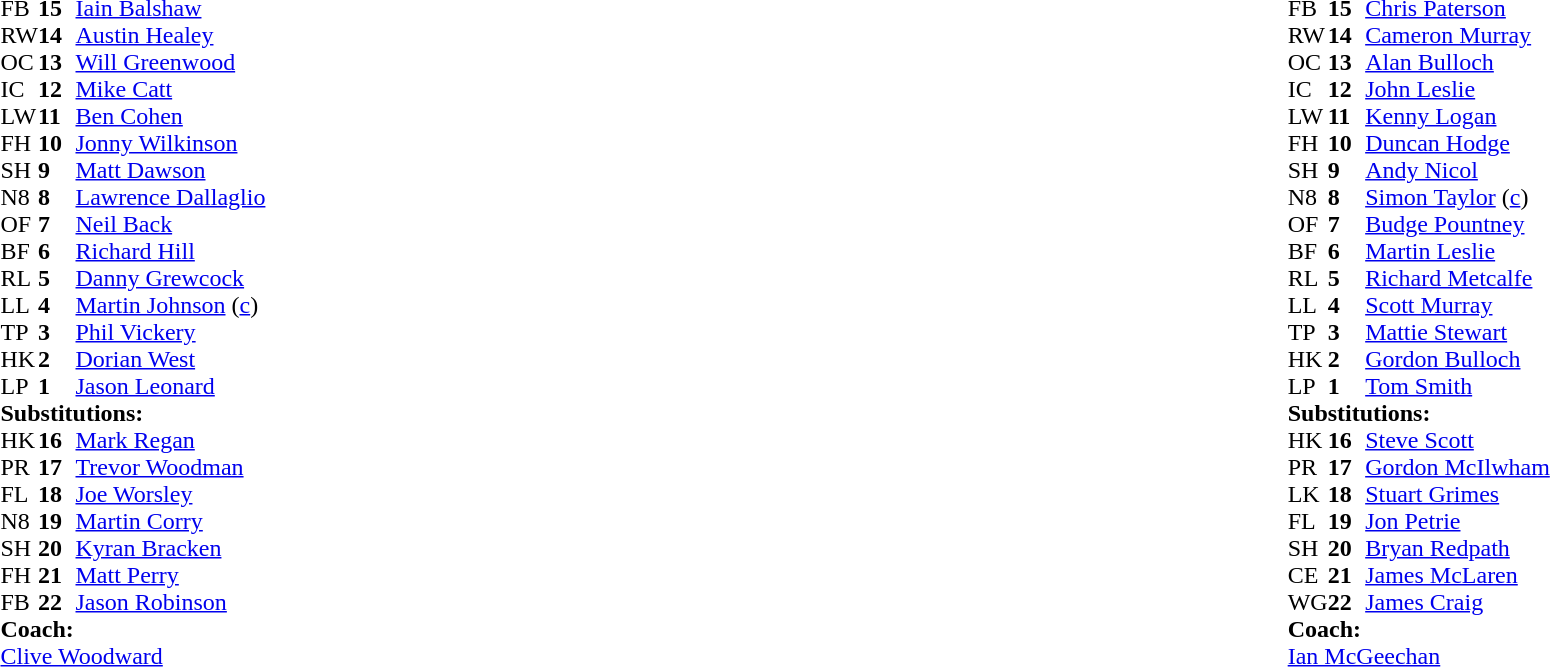<table width="100%">
<tr>
<td style="vertical-align:top" width="50%"><br><table cellspacing="0" cellpadding="0">
<tr>
<th width="25"></th>
<th width="25"></th>
</tr>
<tr>
<td>FB</td>
<td><strong>15</strong></td>
<td><a href='#'>Iain Balshaw</a></td>
</tr>
<tr>
<td>RW</td>
<td><strong>14</strong></td>
<td><a href='#'>Austin Healey</a></td>
</tr>
<tr>
<td>OC</td>
<td><strong>13</strong></td>
<td><a href='#'>Will Greenwood</a></td>
</tr>
<tr>
<td>IC</td>
<td><strong>12</strong></td>
<td><a href='#'>Mike Catt</a></td>
<td></td>
<td></td>
</tr>
<tr>
<td>LW</td>
<td><strong>11</strong></td>
<td><a href='#'>Ben Cohen</a></td>
</tr>
<tr>
<td>FH</td>
<td><strong>10</strong></td>
<td><a href='#'>Jonny Wilkinson</a></td>
</tr>
<tr>
<td>SH</td>
<td><strong>9</strong></td>
<td><a href='#'>Matt Dawson</a></td>
<td></td>
<td></td>
</tr>
<tr>
<td>N8</td>
<td><strong>8</strong></td>
<td><a href='#'>Lawrence Dallaglio</a></td>
</tr>
<tr>
<td>OF</td>
<td><strong>7</strong></td>
<td><a href='#'>Neil Back</a></td>
<td></td>
<td></td>
</tr>
<tr>
<td>BF</td>
<td><strong>6</strong></td>
<td><a href='#'>Richard Hill</a></td>
</tr>
<tr>
<td>RL</td>
<td><strong>5</strong></td>
<td><a href='#'>Danny Grewcock</a></td>
</tr>
<tr>
<td>LL</td>
<td><strong>4</strong></td>
<td><a href='#'>Martin Johnson</a> (<a href='#'>c</a>)</td>
</tr>
<tr>
<td>TP</td>
<td><strong>3</strong></td>
<td><a href='#'>Phil Vickery</a></td>
</tr>
<tr>
<td>HK</td>
<td><strong>2</strong></td>
<td><a href='#'>Dorian West</a></td>
<td></td>
<td></td>
</tr>
<tr>
<td>LP</td>
<td><strong>1</strong></td>
<td><a href='#'>Jason Leonard</a></td>
</tr>
<tr>
<td colspan="3"><strong>Substitutions:</strong></td>
</tr>
<tr>
<td>HK</td>
<td><strong>16</strong></td>
<td><a href='#'>Mark Regan</a></td>
<td></td>
<td></td>
</tr>
<tr>
<td>PR</td>
<td><strong>17</strong></td>
<td><a href='#'>Trevor Woodman</a></td>
</tr>
<tr>
<td>FL</td>
<td><strong>18</strong></td>
<td><a href='#'>Joe Worsley</a></td>
<td></td>
<td></td>
</tr>
<tr>
<td>N8</td>
<td><strong>19</strong></td>
<td><a href='#'>Martin Corry</a></td>
</tr>
<tr>
<td>SH</td>
<td><strong>20</strong></td>
<td><a href='#'>Kyran Bracken</a></td>
<td></td>
<td></td>
</tr>
<tr>
<td>FH</td>
<td><strong>21</strong></td>
<td><a href='#'>Matt Perry</a></td>
</tr>
<tr>
<td>FB</td>
<td><strong>22</strong></td>
<td><a href='#'>Jason Robinson</a></td>
<td></td>
<td></td>
</tr>
<tr>
<td colspan="3"><strong>Coach:</strong></td>
</tr>
<tr>
<td colspan="3"><a href='#'>Clive Woodward</a></td>
</tr>
</table>
</td>
<td style="vertical-align:top"></td>
<td style="vertical-align:top" width="50%"><br><table cellspacing="0" cellpadding="0" align="center">
<tr>
<th width="25"></th>
<th width="25"></th>
</tr>
<tr>
<td>FB</td>
<td><strong>15</strong></td>
<td><a href='#'>Chris Paterson</a></td>
</tr>
<tr>
<td>RW</td>
<td><strong>14</strong></td>
<td><a href='#'>Cameron Murray</a></td>
<td></td>
<td></td>
</tr>
<tr>
<td>OC</td>
<td><strong>13</strong></td>
<td><a href='#'>Alan Bulloch</a></td>
<td></td>
<td></td>
</tr>
<tr>
<td>IC</td>
<td><strong>12</strong></td>
<td><a href='#'>John Leslie</a></td>
</tr>
<tr>
<td>LW</td>
<td><strong>11</strong></td>
<td><a href='#'>Kenny Logan</a></td>
</tr>
<tr>
<td>FH</td>
<td><strong>10</strong></td>
<td><a href='#'>Duncan Hodge</a></td>
</tr>
<tr>
<td>SH</td>
<td><strong>9</strong></td>
<td><a href='#'>Andy Nicol</a></td>
<td></td>
<td></td>
</tr>
<tr>
<td>N8</td>
<td><strong>8</strong></td>
<td><a href='#'>Simon Taylor</a> (<a href='#'>c</a>)</td>
</tr>
<tr>
<td>OF</td>
<td><strong>7</strong></td>
<td><a href='#'>Budge Pountney</a></td>
<td></td>
</tr>
<tr>
<td>BF</td>
<td><strong>6</strong></td>
<td><a href='#'>Martin Leslie</a></td>
<td></td>
<td></td>
</tr>
<tr>
<td>RL</td>
<td><strong>5</strong></td>
<td><a href='#'>Richard Metcalfe</a></td>
<td></td>
<td></td>
</tr>
<tr>
<td>LL</td>
<td><strong>4</strong></td>
<td><a href='#'>Scott Murray</a></td>
</tr>
<tr>
<td>TP</td>
<td><strong>3</strong></td>
<td><a href='#'>Mattie Stewart</a></td>
<td></td>
<td></td>
</tr>
<tr>
<td>HK</td>
<td><strong>2</strong></td>
<td><a href='#'>Gordon Bulloch</a></td>
</tr>
<tr>
<td>LP</td>
<td><strong>1</strong></td>
<td><a href='#'>Tom Smith</a></td>
</tr>
<tr>
<td colspan="3"><strong>Substitutions:</strong></td>
</tr>
<tr>
<td>HK</td>
<td><strong>16</strong></td>
<td><a href='#'>Steve Scott</a></td>
</tr>
<tr>
<td>PR</td>
<td><strong>17</strong></td>
<td><a href='#'>Gordon McIlwham</a></td>
<td></td>
<td></td>
</tr>
<tr>
<td>LK</td>
<td><strong>18</strong></td>
<td><a href='#'>Stuart Grimes</a></td>
<td></td>
<td></td>
</tr>
<tr>
<td>FL</td>
<td><strong>19</strong></td>
<td><a href='#'>Jon Petrie</a></td>
<td></td>
<td></td>
</tr>
<tr>
<td>SH</td>
<td><strong>20</strong></td>
<td><a href='#'>Bryan Redpath</a></td>
<td></td>
<td></td>
</tr>
<tr>
<td>CE</td>
<td><strong>21</strong></td>
<td><a href='#'>James McLaren</a></td>
<td></td>
<td></td>
</tr>
<tr>
<td>WG</td>
<td><strong>22</strong></td>
<td><a href='#'>James Craig</a></td>
<td></td>
<td></td>
</tr>
<tr>
<td colspan="3"><strong>Coach:</strong></td>
</tr>
<tr>
<td colspan="3"><a href='#'>Ian McGeechan</a></td>
</tr>
</table>
</td>
</tr>
</table>
